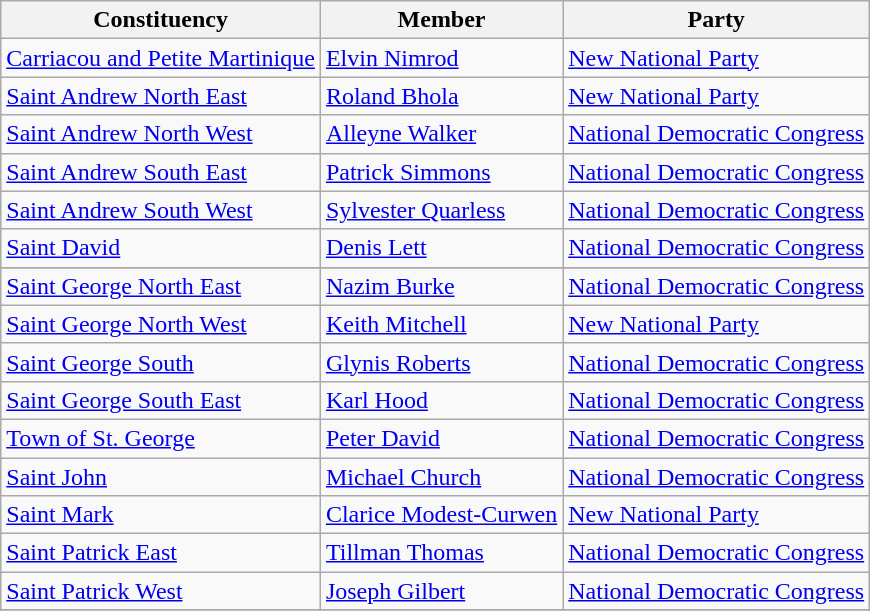<table class="wikitable sortable">
<tr>
<th>Constituency</th>
<th>Member</th>
<th>Party</th>
</tr>
<tr>
<td><a href='#'>Carriacou and Petite Martinique</a></td>
<td><a href='#'>Elvin Nimrod</a></td>
<td><a href='#'>New National Party</a></td>
</tr>
<tr>
<td><a href='#'>Saint Andrew North East</a></td>
<td><a href='#'>Roland Bhola</a></td>
<td><a href='#'>New National Party</a></td>
</tr>
<tr>
<td><a href='#'>Saint Andrew North West</a></td>
<td><a href='#'>Alleyne Walker</a></td>
<td><a href='#'>National Democratic Congress</a></td>
</tr>
<tr>
<td><a href='#'>Saint Andrew South East</a></td>
<td><a href='#'>Patrick Simmons</a></td>
<td><a href='#'>National Democratic Congress</a></td>
</tr>
<tr>
<td><a href='#'>Saint Andrew South West</a></td>
<td><a href='#'>Sylvester Quarless</a></td>
<td><a href='#'>National Democratic Congress</a></td>
</tr>
<tr>
<td><a href='#'>Saint David</a></td>
<td><a href='#'>Denis Lett</a></td>
<td><a href='#'>National Democratic Congress</a></td>
</tr>
<tr>
</tr>
<tr>
<td><a href='#'>Saint George North East</a></td>
<td><a href='#'>Nazim Burke</a></td>
<td><a href='#'>National Democratic Congress</a></td>
</tr>
<tr>
<td><a href='#'>Saint George North West</a></td>
<td><a href='#'>Keith Mitchell</a></td>
<td><a href='#'>New National Party</a></td>
</tr>
<tr>
<td><a href='#'>Saint George South</a></td>
<td><a href='#'>Glynis Roberts</a></td>
<td><a href='#'>National Democratic Congress</a></td>
</tr>
<tr>
<td><a href='#'>Saint George South East</a></td>
<td><a href='#'>Karl Hood</a></td>
<td><a href='#'>National Democratic Congress</a></td>
</tr>
<tr>
<td><a href='#'>Town of St. George</a></td>
<td><a href='#'>Peter David</a></td>
<td><a href='#'>National Democratic Congress</a></td>
</tr>
<tr>
<td><a href='#'>Saint John</a></td>
<td><a href='#'>Michael Church</a></td>
<td><a href='#'>National Democratic Congress</a></td>
</tr>
<tr>
<td><a href='#'>Saint Mark</a></td>
<td><a href='#'>Clarice Modest-Curwen</a></td>
<td><a href='#'>New National Party</a></td>
</tr>
<tr>
<td><a href='#'>Saint Patrick East</a></td>
<td><a href='#'>Tillman Thomas</a></td>
<td><a href='#'>National Democratic Congress</a></td>
</tr>
<tr>
<td><a href='#'>Saint Patrick West</a></td>
<td><a href='#'>Joseph Gilbert</a></td>
<td><a href='#'>National Democratic Congress</a></td>
</tr>
<tr>
</tr>
</table>
